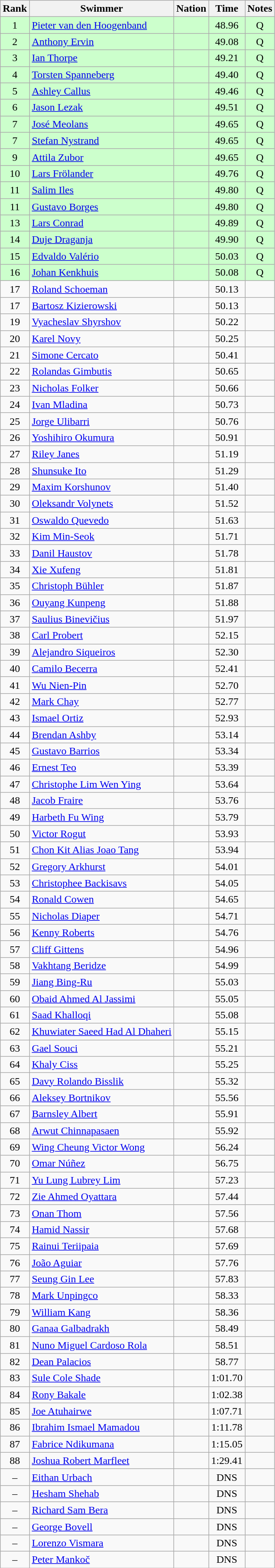<table class="wikitable sortable" style="text-align:center">
<tr>
<th>Rank</th>
<th>Swimmer</th>
<th>Nation</th>
<th>Time</th>
<th>Notes</th>
</tr>
<tr bgcolor=ccffcc>
<td>1</td>
<td align=left><a href='#'>Pieter van den Hoogenband</a></td>
<td align=left></td>
<td>48.96</td>
<td>Q</td>
</tr>
<tr bgcolor=ccffcc>
<td>2</td>
<td align=left><a href='#'>Anthony Ervin</a></td>
<td align=left></td>
<td>49.08</td>
<td>Q</td>
</tr>
<tr bgcolor=ccffcc>
<td>3</td>
<td align=left><a href='#'>Ian Thorpe</a></td>
<td align=left></td>
<td>49.21</td>
<td>Q</td>
</tr>
<tr bgcolor=ccffcc>
<td>4</td>
<td align=left><a href='#'>Torsten Spanneberg</a></td>
<td align=left></td>
<td>49.40</td>
<td>Q</td>
</tr>
<tr bgcolor=ccffcc>
<td>5</td>
<td align=left><a href='#'>Ashley Callus</a></td>
<td align=left></td>
<td>49.46</td>
<td>Q</td>
</tr>
<tr bgcolor=ccffcc>
<td>6</td>
<td align=left><a href='#'>Jason Lezak</a></td>
<td align=left></td>
<td>49.51</td>
<td>Q</td>
</tr>
<tr bgcolor=ccffcc>
<td>7</td>
<td align=left><a href='#'>José Meolans</a></td>
<td align=left></td>
<td>49.65</td>
<td>Q</td>
</tr>
<tr bgcolor=ccffcc>
<td>7</td>
<td align=left><a href='#'>Stefan Nystrand</a></td>
<td align=left></td>
<td>49.65</td>
<td>Q</td>
</tr>
<tr bgcolor=ccffcc>
<td>9</td>
<td align=left><a href='#'>Attila Zubor</a></td>
<td align=left></td>
<td>49.65</td>
<td>Q</td>
</tr>
<tr bgcolor=ccffcc>
<td>10</td>
<td align=left><a href='#'>Lars Frölander</a></td>
<td align=left></td>
<td>49.76</td>
<td>Q</td>
</tr>
<tr bgcolor=ccffcc>
<td>11</td>
<td align=left><a href='#'>Salim Iles</a></td>
<td align=left></td>
<td>49.80</td>
<td>Q</td>
</tr>
<tr bgcolor=ccffcc>
<td>11</td>
<td align=left><a href='#'>Gustavo Borges</a></td>
<td align=left></td>
<td>49.80</td>
<td>Q</td>
</tr>
<tr bgcolor=ccffcc>
<td>13</td>
<td align=left><a href='#'>Lars Conrad</a></td>
<td align=left></td>
<td>49.89</td>
<td>Q</td>
</tr>
<tr bgcolor=ccffcc>
<td>14</td>
<td align=left><a href='#'>Duje Draganja</a></td>
<td align=left></td>
<td>49.90</td>
<td>Q</td>
</tr>
<tr bgcolor=ccffcc>
<td>15</td>
<td align=left><a href='#'>Edvaldo Valério</a></td>
<td align=left></td>
<td>50.03</td>
<td>Q</td>
</tr>
<tr bgcolor=ccffcc>
<td>16</td>
<td align=left><a href='#'>Johan Kenkhuis</a></td>
<td align=left></td>
<td>50.08</td>
<td>Q</td>
</tr>
<tr>
<td>17</td>
<td align=left><a href='#'>Roland Schoeman</a></td>
<td align=left></td>
<td>50.13</td>
<td></td>
</tr>
<tr>
<td>17</td>
<td align=left><a href='#'>Bartosz Kizierowski</a></td>
<td align=left></td>
<td>50.13</td>
<td></td>
</tr>
<tr>
<td>19</td>
<td align=left><a href='#'>Vyacheslav Shyrshov</a></td>
<td align=left></td>
<td>50.22</td>
<td></td>
</tr>
<tr>
<td>20</td>
<td align=left><a href='#'>Karel Novy</a></td>
<td align=left></td>
<td>50.25</td>
<td></td>
</tr>
<tr>
<td>21</td>
<td align=left><a href='#'>Simone Cercato</a></td>
<td align=left></td>
<td>50.41</td>
<td></td>
</tr>
<tr>
<td>22</td>
<td align=left><a href='#'>Rolandas Gimbutis</a></td>
<td align=left></td>
<td>50.65</td>
<td></td>
</tr>
<tr>
<td>23</td>
<td align=left><a href='#'>Nicholas Folker</a></td>
<td align=left></td>
<td>50.66</td>
<td></td>
</tr>
<tr>
<td>24</td>
<td align=left><a href='#'>Ivan Mladina</a></td>
<td align=left></td>
<td>50.73</td>
<td></td>
</tr>
<tr>
<td>25</td>
<td align=left><a href='#'>Jorge Ulibarri</a></td>
<td align=left></td>
<td>50.76</td>
<td></td>
</tr>
<tr>
<td>26</td>
<td align=left><a href='#'>Yoshihiro Okumura</a></td>
<td align=left></td>
<td>50.91</td>
<td></td>
</tr>
<tr>
<td>27</td>
<td align=left><a href='#'>Riley Janes</a></td>
<td align=left></td>
<td>51.19</td>
<td></td>
</tr>
<tr>
<td>28</td>
<td align=left><a href='#'>Shunsuke Ito</a></td>
<td align=left></td>
<td>51.29</td>
<td></td>
</tr>
<tr>
<td>29</td>
<td align=left><a href='#'>Maxim Korshunov</a></td>
<td align=left></td>
<td>51.40</td>
<td></td>
</tr>
<tr>
<td>30</td>
<td align=left><a href='#'>Oleksandr Volynets</a></td>
<td align=left></td>
<td>51.52</td>
<td></td>
</tr>
<tr>
<td>31</td>
<td align=left><a href='#'>Oswaldo Quevedo</a></td>
<td align=left></td>
<td>51.63</td>
<td></td>
</tr>
<tr>
<td>32</td>
<td align=left><a href='#'>Kim Min-Seok</a></td>
<td align=left></td>
<td>51.71</td>
<td></td>
</tr>
<tr>
<td>33</td>
<td align=left><a href='#'>Danil Haustov</a></td>
<td align=left></td>
<td>51.78</td>
<td></td>
</tr>
<tr>
<td>34</td>
<td align=left><a href='#'>Xie Xufeng</a></td>
<td align=left></td>
<td>51.81</td>
<td></td>
</tr>
<tr>
<td>35</td>
<td align=left><a href='#'>Christoph Bühler</a></td>
<td align=left></td>
<td>51.87</td>
<td></td>
</tr>
<tr>
<td>36</td>
<td align=left><a href='#'>Ouyang Kunpeng</a></td>
<td align=left></td>
<td>51.88</td>
<td></td>
</tr>
<tr>
<td>37</td>
<td align=left><a href='#'>Saulius Binevičius</a></td>
<td align=left></td>
<td>51.97</td>
<td></td>
</tr>
<tr>
<td>38</td>
<td align=left><a href='#'>Carl Probert</a></td>
<td align=left></td>
<td>52.15</td>
<td></td>
</tr>
<tr>
<td>39</td>
<td align=left><a href='#'>Alejandro Siqueiros</a></td>
<td align=left></td>
<td>52.30</td>
<td></td>
</tr>
<tr>
<td>40</td>
<td align=left><a href='#'>Camilo Becerra</a></td>
<td align=left></td>
<td>52.41</td>
<td></td>
</tr>
<tr>
<td>41</td>
<td align=left><a href='#'>Wu Nien-Pin</a></td>
<td align=left></td>
<td>52.70</td>
<td></td>
</tr>
<tr>
<td>42</td>
<td align=left><a href='#'>Mark Chay</a></td>
<td align=left></td>
<td>52.77</td>
<td></td>
</tr>
<tr>
<td>43</td>
<td align=left><a href='#'>Ismael Ortiz</a></td>
<td align=left></td>
<td>52.93</td>
<td></td>
</tr>
<tr>
<td>44</td>
<td align=left><a href='#'>Brendan Ashby</a></td>
<td align=left></td>
<td>53.14</td>
<td></td>
</tr>
<tr>
<td>45</td>
<td align=left><a href='#'>Gustavo Barrios</a></td>
<td align=left></td>
<td>53.34</td>
<td></td>
</tr>
<tr>
<td>46</td>
<td align=left><a href='#'>Ernest Teo</a></td>
<td align=left></td>
<td>53.39</td>
<td></td>
</tr>
<tr>
<td>47</td>
<td align=left><a href='#'>Christophe Lim Wen Ying</a></td>
<td align=left></td>
<td>53.64</td>
<td></td>
</tr>
<tr>
<td>48</td>
<td align=left><a href='#'>Jacob Fraire</a></td>
<td align=left></td>
<td>53.76</td>
<td></td>
</tr>
<tr>
<td>49</td>
<td align=left><a href='#'>Harbeth Fu Wing</a></td>
<td align=left></td>
<td>53.79</td>
<td></td>
</tr>
<tr>
<td>50</td>
<td align=left><a href='#'>Victor Rogut</a></td>
<td align=left></td>
<td>53.93</td>
<td></td>
</tr>
<tr>
<td>51</td>
<td align=left><a href='#'>Chon Kit Alias Joao Tang</a></td>
<td align=left></td>
<td>53.94</td>
<td></td>
</tr>
<tr>
<td>52</td>
<td align=left><a href='#'>Gregory Arkhurst</a></td>
<td align=left></td>
<td>54.01</td>
<td></td>
</tr>
<tr>
<td>53</td>
<td align=left><a href='#'>Christophee Backisavs</a></td>
<td align=left></td>
<td>54.05</td>
<td></td>
</tr>
<tr>
<td>54</td>
<td align=left><a href='#'>Ronald Cowen</a></td>
<td align=left></td>
<td>54.65</td>
<td></td>
</tr>
<tr>
<td>55</td>
<td align=left><a href='#'>Nicholas Diaper</a></td>
<td align=left></td>
<td>54.71</td>
<td></td>
</tr>
<tr>
<td>56</td>
<td align=left><a href='#'>Kenny Roberts</a></td>
<td align=left></td>
<td>54.76</td>
<td></td>
</tr>
<tr>
<td>57</td>
<td align=left><a href='#'>Cliff Gittens</a></td>
<td align=left></td>
<td>54.96</td>
<td></td>
</tr>
<tr>
<td>58</td>
<td align=left><a href='#'>Vakhtang Beridze</a></td>
<td align=left></td>
<td>54.99</td>
<td></td>
</tr>
<tr>
<td>59</td>
<td align=left><a href='#'>Jiang Bing-Ru</a></td>
<td align=left></td>
<td>55.03</td>
<td></td>
</tr>
<tr>
<td>60</td>
<td align=left><a href='#'>Obaid Ahmed Al Jassimi</a></td>
<td align=left></td>
<td>55.05</td>
<td></td>
</tr>
<tr>
<td>61</td>
<td align=left><a href='#'>Saad Khalloqi</a></td>
<td align=left></td>
<td>55.08</td>
<td></td>
</tr>
<tr>
<td>62</td>
<td align=left><a href='#'>Khuwiater Saeed Had Al Dhaheri</a></td>
<td align=left></td>
<td>55.15</td>
<td></td>
</tr>
<tr>
<td>63</td>
<td align=left><a href='#'>Gael Souci</a></td>
<td align=left></td>
<td>55.21</td>
<td></td>
</tr>
<tr>
<td>64</td>
<td align=left><a href='#'>Khaly Ciss</a></td>
<td align=left></td>
<td>55.25</td>
<td></td>
</tr>
<tr>
<td>65</td>
<td align=left><a href='#'>Davy Rolando Bisslik</a></td>
<td align=left></td>
<td>55.32</td>
<td></td>
</tr>
<tr>
<td>66</td>
<td align=left><a href='#'>Aleksey Bortnikov</a></td>
<td align=left></td>
<td>55.56</td>
<td></td>
</tr>
<tr>
<td>67</td>
<td align=left><a href='#'>Barnsley Albert</a></td>
<td align=left></td>
<td>55.91</td>
<td></td>
</tr>
<tr>
<td>68</td>
<td align=left><a href='#'>Arwut Chinnapasaen</a></td>
<td align=left></td>
<td>55.92</td>
<td></td>
</tr>
<tr>
<td>69</td>
<td align=left><a href='#'>Wing Cheung Victor Wong</a></td>
<td align=left></td>
<td>56.24</td>
<td></td>
</tr>
<tr>
<td>70</td>
<td align=left><a href='#'>Omar Núñez</a></td>
<td align=left></td>
<td>56.75</td>
<td></td>
</tr>
<tr>
<td>71</td>
<td align=left><a href='#'>Yu Lung Lubrey Lim</a></td>
<td align=left></td>
<td>57.23</td>
<td></td>
</tr>
<tr>
<td>72</td>
<td align=left><a href='#'>Zie Ahmed Oyattara</a></td>
<td align=left></td>
<td>57.44</td>
<td></td>
</tr>
<tr>
<td>73</td>
<td align=left><a href='#'>Onan Thom</a></td>
<td align=left></td>
<td>57.56</td>
<td></td>
</tr>
<tr>
<td>74</td>
<td align=left><a href='#'>Hamid Nassir</a></td>
<td align=left></td>
<td>57.68</td>
<td></td>
</tr>
<tr>
<td>75</td>
<td align=left><a href='#'>Rainui Teriipaia</a></td>
<td align=left></td>
<td>57.69</td>
<td></td>
</tr>
<tr>
<td>76</td>
<td align=left><a href='#'>João Aguiar</a></td>
<td align=left></td>
<td>57.76</td>
<td></td>
</tr>
<tr>
<td>77</td>
<td align=left><a href='#'>Seung Gin Lee</a></td>
<td align=left></td>
<td>57.83</td>
<td></td>
</tr>
<tr>
<td>78</td>
<td align=left><a href='#'>Mark Unpingco</a></td>
<td align=left></td>
<td>58.33</td>
<td></td>
</tr>
<tr>
<td>79</td>
<td align=left><a href='#'>William Kang</a></td>
<td align=left></td>
<td>58.36</td>
<td></td>
</tr>
<tr>
<td>80</td>
<td align=left><a href='#'>Ganaa Galbadrakh</a></td>
<td align=left></td>
<td>58.49</td>
<td></td>
</tr>
<tr>
<td>81</td>
<td align=left><a href='#'>Nuno Miguel Cardoso Rola</a></td>
<td align=left></td>
<td>58.51</td>
<td></td>
</tr>
<tr>
<td>82</td>
<td align=left><a href='#'>Dean Palacios</a></td>
<td align=left></td>
<td>58.77</td>
<td></td>
</tr>
<tr>
<td>83</td>
<td align=left><a href='#'>Sule Cole Shade</a></td>
<td align=left></td>
<td>1:01.70</td>
<td></td>
</tr>
<tr>
<td>84</td>
<td align=left><a href='#'>Rony Bakale</a></td>
<td align=left></td>
<td>1:02.38</td>
<td></td>
</tr>
<tr>
<td>85</td>
<td align=left><a href='#'>Joe Atuhairwe</a></td>
<td align=left></td>
<td>1:07.71</td>
<td></td>
</tr>
<tr>
<td>86</td>
<td align=left><a href='#'>Ibrahim Ismael Mamadou</a></td>
<td align=left></td>
<td>1:11.78</td>
<td></td>
</tr>
<tr>
<td>87</td>
<td align=left><a href='#'>Fabrice Ndikumana</a></td>
<td align=left></td>
<td>1:15.05</td>
<td></td>
</tr>
<tr>
<td>88</td>
<td align=left><a href='#'>Joshua Robert Marfleet</a></td>
<td align=left></td>
<td>1:29.41</td>
<td></td>
</tr>
<tr>
<td>–</td>
<td align=left><a href='#'>Eithan Urbach</a></td>
<td align=left></td>
<td>DNS</td>
<td></td>
</tr>
<tr>
<td>–</td>
<td align=left><a href='#'>Hesham Shehab</a></td>
<td align=left></td>
<td>DNS</td>
<td></td>
</tr>
<tr>
<td>–</td>
<td align=left><a href='#'>Richard Sam Bera</a></td>
<td align=left></td>
<td>DNS</td>
<td></td>
</tr>
<tr>
<td>–</td>
<td align=left><a href='#'>George Bovell</a></td>
<td align=left></td>
<td>DNS</td>
<td></td>
</tr>
<tr>
<td>–</td>
<td align=left><a href='#'>Lorenzo Vismara</a></td>
<td align=left></td>
<td>DNS</td>
<td></td>
</tr>
<tr>
<td>–</td>
<td align=left><a href='#'>Peter Mankoč</a></td>
<td align=left></td>
<td>DNS</td>
<td></td>
</tr>
</table>
